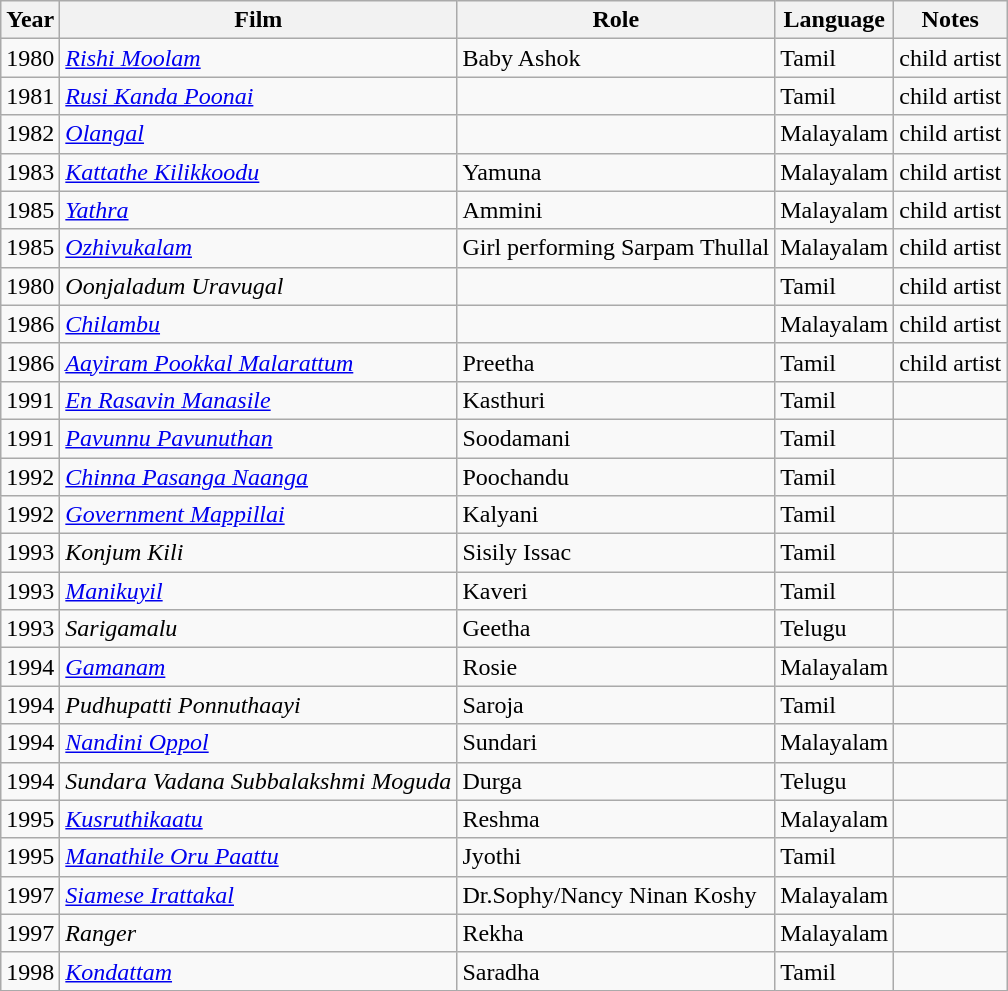<table class="wikitable sortable">
<tr>
<th>Year</th>
<th>Film</th>
<th>Role</th>
<th>Language</th>
<th class="unsortable">Notes</th>
</tr>
<tr>
<td>1980</td>
<td><em><a href='#'>Rishi Moolam</a></em></td>
<td>Baby Ashok</td>
<td>Tamil</td>
<td>child artist</td>
</tr>
<tr>
<td>1981</td>
<td><em><a href='#'>Rusi Kanda Poonai</a></em></td>
<td></td>
<td>Tamil</td>
<td>child artist</td>
</tr>
<tr>
<td>1982</td>
<td><em><a href='#'>Olangal</a></em></td>
<td></td>
<td>Malayalam</td>
<td>child artist</td>
</tr>
<tr>
<td>1983</td>
<td><em><a href='#'>Kattathe Kilikkoodu</a></em></td>
<td>Yamuna</td>
<td>Malayalam</td>
<td>child artist</td>
</tr>
<tr>
<td>1985</td>
<td><em><a href='#'>Yathra</a></em></td>
<td>Ammini</td>
<td>Malayalam</td>
<td>child artist</td>
</tr>
<tr>
<td>1985</td>
<td><em><a href='#'>Ozhivukalam</a></em></td>
<td>Girl performing Sarpam Thullal</td>
<td>Malayalam</td>
<td>child artist</td>
</tr>
<tr>
<td>1980</td>
<td><em>Oonjaladum Uravugal</em></td>
<td></td>
<td>Tamil</td>
<td>child artist</td>
</tr>
<tr>
<td>1986</td>
<td><em><a href='#'>Chilambu</a></em></td>
<td></td>
<td>Malayalam</td>
<td>child artist</td>
</tr>
<tr>
<td>1986</td>
<td><em><a href='#'>Aayiram Pookkal Malarattum</a></em></td>
<td>Preetha</td>
<td>Tamil</td>
<td>child artist</td>
</tr>
<tr>
<td>1991</td>
<td><em><a href='#'>En Rasavin Manasile</a></em></td>
<td>Kasthuri</td>
<td>Tamil</td>
<td></td>
</tr>
<tr>
<td>1991</td>
<td><em><a href='#'>Pavunnu Pavunuthan</a></em></td>
<td>Soodamani</td>
<td>Tamil</td>
<td></td>
</tr>
<tr>
<td>1992</td>
<td><em><a href='#'>Chinna Pasanga Naanga</a></em></td>
<td>Poochandu</td>
<td>Tamil</td>
<td></td>
</tr>
<tr>
<td>1992</td>
<td><em><a href='#'>Government Mappillai</a></em></td>
<td>Kalyani</td>
<td>Tamil</td>
<td></td>
</tr>
<tr>
<td>1993</td>
<td><em>Konjum Kili</em></td>
<td>Sisily Issac</td>
<td>Tamil</td>
<td></td>
</tr>
<tr>
<td>1993</td>
<td><em><a href='#'>Manikuyil</a></em></td>
<td>Kaveri</td>
<td>Tamil</td>
<td></td>
</tr>
<tr>
<td>1993</td>
<td><em>Sarigamalu</em></td>
<td>Geetha</td>
<td>Telugu</td>
<td></td>
</tr>
<tr>
<td>1994</td>
<td><em><a href='#'>Gamanam</a></em></td>
<td>Rosie</td>
<td>Malayalam</td>
<td></td>
</tr>
<tr>
<td>1994</td>
<td><em>Pudhupatti Ponnuthaayi</em></td>
<td>Saroja</td>
<td>Tamil</td>
<td></td>
</tr>
<tr>
<td>1994</td>
<td><em><a href='#'>Nandini Oppol</a></em></td>
<td>Sundari</td>
<td>Malayalam</td>
<td></td>
</tr>
<tr>
<td>1994</td>
<td><em>Sundara Vadana Subbalakshmi Moguda</em></td>
<td>Durga</td>
<td>Telugu</td>
<td></td>
</tr>
<tr>
<td>1995</td>
<td><em><a href='#'>Kusruthikaatu</a></em></td>
<td>Reshma</td>
<td>Malayalam</td>
<td></td>
</tr>
<tr>
<td>1995</td>
<td><em><a href='#'>Manathile Oru Paattu</a></em></td>
<td>Jyothi</td>
<td>Tamil</td>
<td></td>
</tr>
<tr>
<td>1997</td>
<td><em><a href='#'>Siamese Irattakal</a></em></td>
<td>Dr.Sophy/Nancy Ninan Koshy</td>
<td>Malayalam</td>
<td></td>
</tr>
<tr>
<td>1997</td>
<td><em>Ranger</em></td>
<td>Rekha</td>
<td>Malayalam</td>
<td></td>
</tr>
<tr>
<td>1998</td>
<td><em><a href='#'>Kondattam</a></em></td>
<td>Saradha</td>
<td>Tamil</td>
<td></td>
</tr>
<tr>
</tr>
</table>
